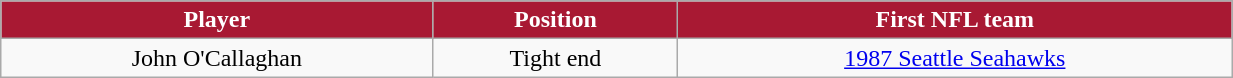<table class="wikitable" width="65%">
<tr>
<th style="background:#A81933;color:#FFFFFF;">Player</th>
<th style="background:#A81933;color:#FFFFFF;">Position</th>
<th style="background:#A81933;color:#FFFFFF;">First NFL team</th>
</tr>
<tr align="center" bgcolor="">
<td>John O'Callaghan</td>
<td>Tight end</td>
<td><a href='#'>1987 Seattle Seahawks</a></td>
</tr>
</table>
